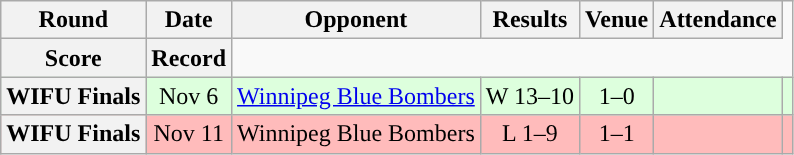<table class="wikitable" style="text-align:center">
<tr>
<th>Round</th>
<th>Date</th>
<th>Opponent</th>
<th>Results</th>
<th>Venue</th>
<th>Attendance</th>
</tr>
<tr>
<th>Score</th>
<th>Record</th>
</tr>
<tr style="background:#ddffdd">
<th>WIFU Finals</th>
<td>Nov 6</td>
<td><a href='#'>Winnipeg Blue Bombers</a></td>
<td>W 13–10</td>
<td>1–0</td>
<td></td>
<td></td>
</tr>
<tr style="background:#ffbbbb">
<th>WIFU Finals</th>
<td>Nov 11</td>
<td>Winnipeg Blue Bombers</td>
<td>L 1–9</td>
<td>1–1</td>
<td></td>
<td></td>
</tr>
</table>
